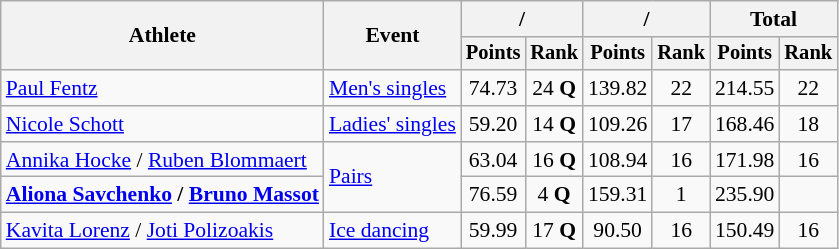<table class="wikitable" style="font-size:90%">
<tr>
<th rowspan="2">Athlete</th>
<th rowspan="2">Event</th>
<th colspan="2"> / </th>
<th colspan="2"> / </th>
<th colspan="2">Total</th>
</tr>
<tr style="font-size:95%">
<th>Points</th>
<th>Rank</th>
<th>Points</th>
<th>Rank</th>
<th>Points</th>
<th>Rank</th>
</tr>
<tr align=center>
<td align=left><a href='#'>Paul Fentz</a></td>
<td align=left><a href='#'>Men's singles</a></td>
<td>74.73</td>
<td>24 <strong>Q</strong></td>
<td>139.82</td>
<td>22</td>
<td>214.55</td>
<td>22</td>
</tr>
<tr align=center>
<td align=left><a href='#'>Nicole Schott</a></td>
<td align=left><a href='#'>Ladies' singles</a></td>
<td>59.20</td>
<td>14 <strong>Q</strong></td>
<td>109.26</td>
<td>17</td>
<td>168.46</td>
<td>18</td>
</tr>
<tr align=center>
<td align=left><a href='#'>Annika Hocke</a> / <a href='#'>Ruben Blommaert</a></td>
<td align=left rowspan="2"><a href='#'>Pairs</a></td>
<td>63.04</td>
<td>16 <strong>Q</strong></td>
<td>108.94</td>
<td>16</td>
<td>171.98</td>
<td>16</td>
</tr>
<tr align=center>
<td align=left><strong><a href='#'>Aliona Savchenko</a> / <a href='#'>Bruno Massot</a></strong></td>
<td>76.59</td>
<td>4 <strong>Q</strong></td>
<td>159.31</td>
<td>1</td>
<td>235.90</td>
<td></td>
</tr>
<tr align=center>
<td align=left><a href='#'>Kavita Lorenz</a> / <a href='#'>Joti Polizoakis</a></td>
<td align=left><a href='#'>Ice dancing</a></td>
<td>59.99</td>
<td>17 <strong>Q</strong></td>
<td>90.50</td>
<td>16</td>
<td>150.49</td>
<td>16</td>
</tr>
</table>
